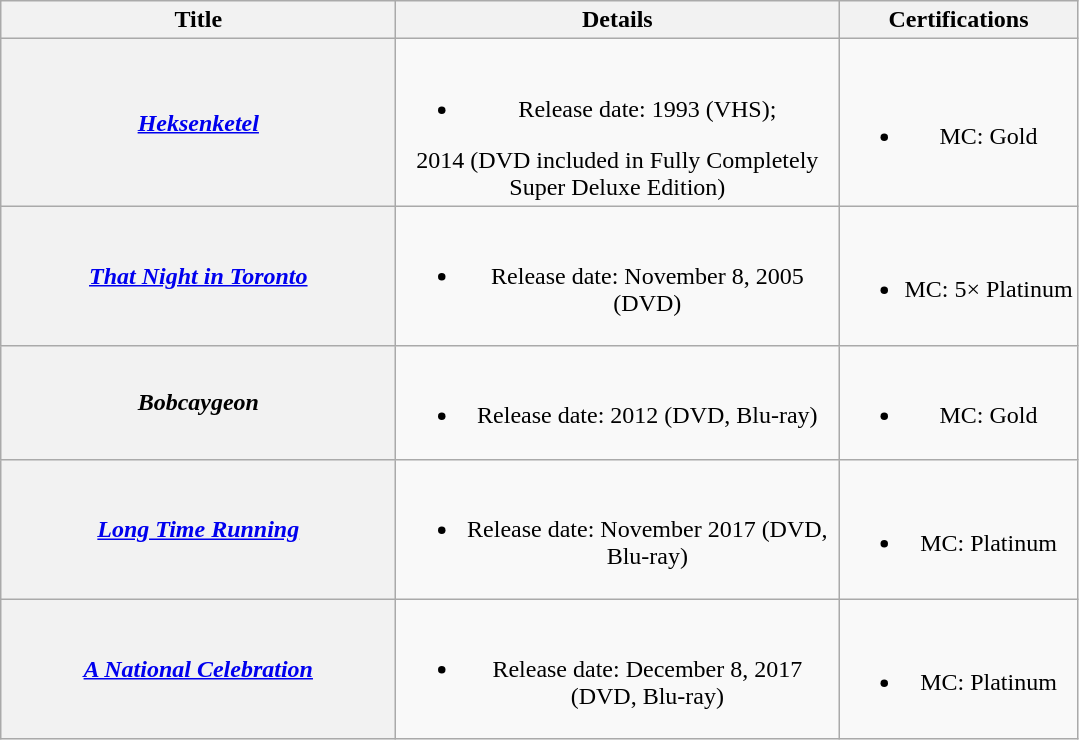<table class="wikitable plainrowheaders" style="text-align:center;">
<tr>
<th style="width:16em;">Title</th>
<th style="width:18em;">Details</th>
<th>Certifications</th>
</tr>
<tr>
<th scope="row"><em><a href='#'>Heksenketel</a></em></th>
<td><br><ul><li>Release date: 1993 (VHS);</li></ul>2014 (DVD included in Fully Completely Super Deluxe Edition)</td>
<td><br><ul><li>MC: Gold</li></ul></td>
</tr>
<tr>
<th scope="row"><em><a href='#'>That Night in Toronto</a></em></th>
<td><br><ul><li>Release date: November 8, 2005 (DVD)</li></ul></td>
<td><br><ul><li>MC: 5× Platinum</li></ul></td>
</tr>
<tr>
<th scope="row"><em>Bobcaygeon</em></th>
<td><br><ul><li>Release date: 2012 (DVD, Blu-ray)</li></ul></td>
<td><br><ul><li>MC: Gold</li></ul></td>
</tr>
<tr>
<th scope="row"><em><a href='#'>Long Time Running</a></em></th>
<td><br><ul><li>Release date: November 2017 (DVD, Blu-ray)</li></ul></td>
<td><br><ul><li>MC: Platinum</li></ul></td>
</tr>
<tr>
<th scope="row"><em><a href='#'>A National Celebration</a></em></th>
<td><br><ul><li>Release date: December 8, 2017 (DVD, Blu-ray)</li></ul></td>
<td><br><ul><li>MC: Platinum</li></ul></td>
</tr>
</table>
